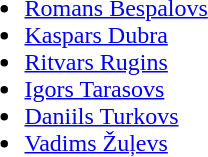<table>
<tr>
<td><strong></strong><br><ul><li><a href='#'>Romans Bespalovs</a></li><li><a href='#'>Kaspars Dubra</a></li><li><a href='#'>Ritvars Rugins</a></li><li><a href='#'>Igors Tarasovs</a></li><li><a href='#'>Daniils Turkovs</a></li><li><a href='#'>Vadims Žuļevs</a></li></ul></td>
</tr>
</table>
